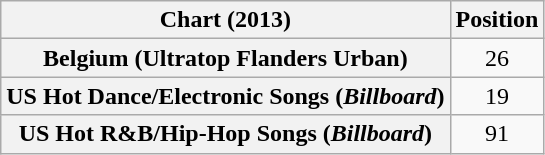<table class="wikitable sortable plainrowheaders" style="text-align:center">
<tr>
<th scope="col">Chart (2013)</th>
<th scope="col">Position</th>
</tr>
<tr>
<th scope="row">Belgium (Ultratop Flanders Urban)</th>
<td>26</td>
</tr>
<tr>
<th scope="row">US Hot Dance/Electronic Songs (<em>Billboard</em>)</th>
<td>19</td>
</tr>
<tr>
<th scope="row">US Hot R&B/Hip-Hop Songs (<em>Billboard</em>)</th>
<td>91</td>
</tr>
</table>
